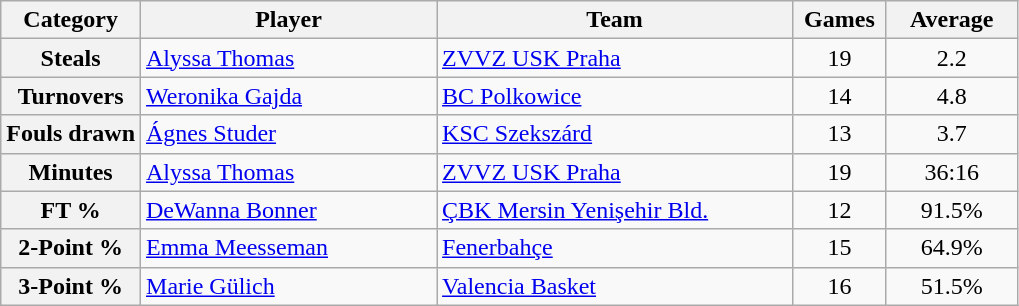<table class="wikitable">
<tr>
<th>Category</th>
<th width=190>Player</th>
<th width=230>Team</th>
<th width=55>Games</th>
<th width=80>Average</th>
</tr>
<tr>
<th>Steals</th>
<td> <a href='#'>Alyssa Thomas</a></td>
<td> <a href='#'>ZVVZ USK Praha</a></td>
<td style="text-align: center;">19</td>
<td style="text-align: center;">2.2</td>
</tr>
<tr>
<th>Turnovers</th>
<td> <a href='#'>Weronika Gajda</a></td>
<td> <a href='#'>BC Polkowice</a></td>
<td style="text-align: center;">14</td>
<td style="text-align: center;">4.8</td>
</tr>
<tr>
<th>Fouls drawn</th>
<td> <a href='#'>Ágnes Studer</a></td>
<td> <a href='#'>KSC Szekszárd</a></td>
<td style="text-align: center;">13</td>
<td style="text-align: center;">3.7</td>
</tr>
<tr>
<th>Minutes</th>
<td> <a href='#'>Alyssa Thomas</a></td>
<td> <a href='#'>ZVVZ USK Praha</a></td>
<td style="text-align: center;">19</td>
<td style="text-align: center;">36:16</td>
</tr>
<tr>
<th>FT %</th>
<td> <a href='#'>DeWanna Bonner</a></td>
<td> <a href='#'>ÇBK Mersin Yenişehir Bld.</a></td>
<td style="text-align: center;">12</td>
<td style="text-align: center;">91.5%</td>
</tr>
<tr>
<th>2-Point %</th>
<td> <a href='#'>Emma Meesseman</a></td>
<td> <a href='#'>Fenerbahçe</a></td>
<td style="text-align: center;">15</td>
<td style="text-align: center;">64.9%</td>
</tr>
<tr>
<th>3-Point %</th>
<td> <a href='#'>Marie Gülich</a></td>
<td> <a href='#'>Valencia Basket</a></td>
<td style="text-align: center;">16</td>
<td style="text-align: center;">51.5%</td>
</tr>
</table>
